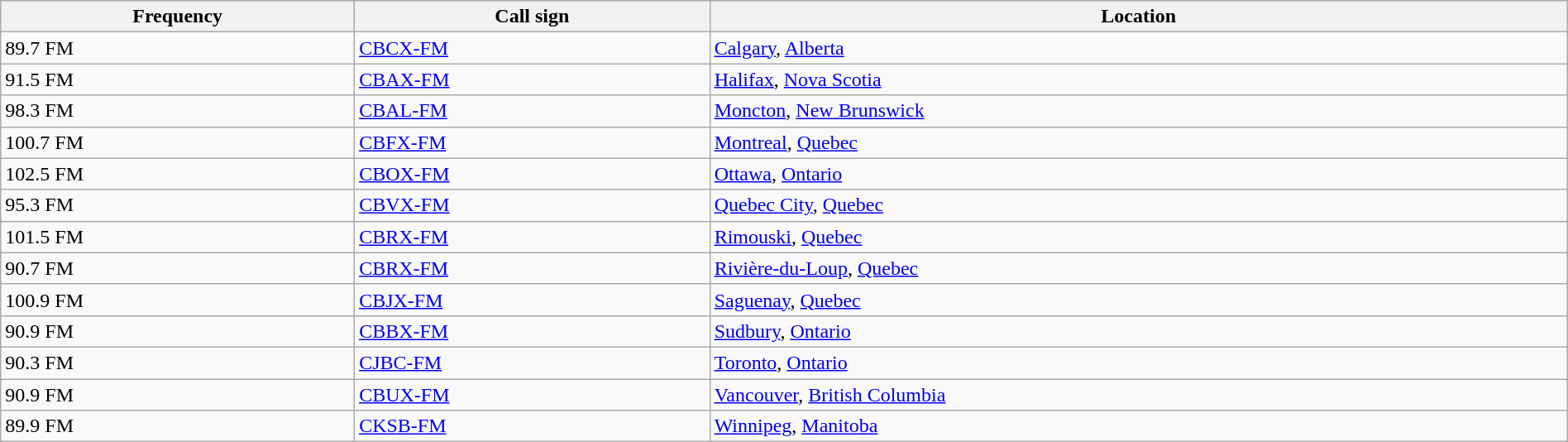<table class="wikitable"  width="100%">
<tr>
<th>Frequency</th>
<th>Call sign</th>
<th>Location</th>
</tr>
<tr>
<td>89.7 FM</td>
<td><a href='#'>CBCX-FM</a></td>
<td><a href='#'>Calgary</a>, <a href='#'>Alberta</a></td>
</tr>
<tr>
<td>91.5 FM</td>
<td><a href='#'>CBAX-FM</a></td>
<td><a href='#'>Halifax</a>, <a href='#'>Nova Scotia</a></td>
</tr>
<tr>
<td>98.3 FM</td>
<td><a href='#'>CBAL-FM</a></td>
<td><a href='#'>Moncton</a>, <a href='#'>New Brunswick</a></td>
</tr>
<tr>
<td>100.7 FM</td>
<td><a href='#'>CBFX-FM</a></td>
<td><a href='#'>Montreal</a>, <a href='#'>Quebec</a></td>
</tr>
<tr>
<td>102.5 FM</td>
<td><a href='#'>CBOX-FM</a></td>
<td><a href='#'>Ottawa</a>, <a href='#'>Ontario</a></td>
</tr>
<tr>
<td>95.3 FM</td>
<td><a href='#'>CBVX-FM</a></td>
<td><a href='#'>Quebec City</a>, <a href='#'>Quebec</a></td>
</tr>
<tr>
<td>101.5 FM</td>
<td><a href='#'>CBRX-FM</a></td>
<td><a href='#'>Rimouski</a>, <a href='#'>Quebec</a></td>
</tr>
<tr>
<td>90.7 FM</td>
<td><a href='#'>CBRX-FM</a></td>
<td><a href='#'>Rivière-du-Loup</a>, <a href='#'>Quebec</a></td>
</tr>
<tr>
<td>100.9 FM</td>
<td><a href='#'>CBJX-FM</a></td>
<td><a href='#'>Saguenay</a>, <a href='#'>Quebec</a></td>
</tr>
<tr>
<td>90.9 FM</td>
<td><a href='#'>CBBX-FM</a></td>
<td><a href='#'>Sudbury</a>, <a href='#'>Ontario</a></td>
</tr>
<tr>
<td>90.3 FM</td>
<td><a href='#'>CJBC-FM</a></td>
<td><a href='#'>Toronto</a>, <a href='#'>Ontario</a></td>
</tr>
<tr>
<td>90.9 FM</td>
<td><a href='#'>CBUX-FM</a></td>
<td><a href='#'>Vancouver</a>, <a href='#'>British Columbia</a></td>
</tr>
<tr>
<td>89.9 FM</td>
<td><a href='#'>CKSB-FM</a></td>
<td><a href='#'>Winnipeg</a>, <a href='#'>Manitoba</a></td>
</tr>
</table>
